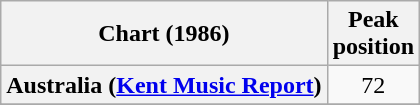<table class="wikitable sortable plainrowheaders" style="text-align:center">
<tr>
<th scope="col">Chart (1986)</th>
<th scope="col">Peak<br>position</th>
</tr>
<tr>
<th scope="row">Australia (<a href='#'>Kent Music Report</a>)</th>
<td>72</td>
</tr>
<tr>
</tr>
<tr>
</tr>
<tr>
</tr>
<tr>
</tr>
<tr>
</tr>
<tr>
</tr>
<tr>
</tr>
</table>
